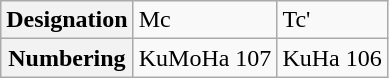<table class="wikitable">
<tr>
<th>Designation</th>
<td>Mc</td>
<td>Tc'</td>
</tr>
<tr>
<th>Numbering</th>
<td>KuMoHa 107</td>
<td>KuHa 106</td>
</tr>
</table>
